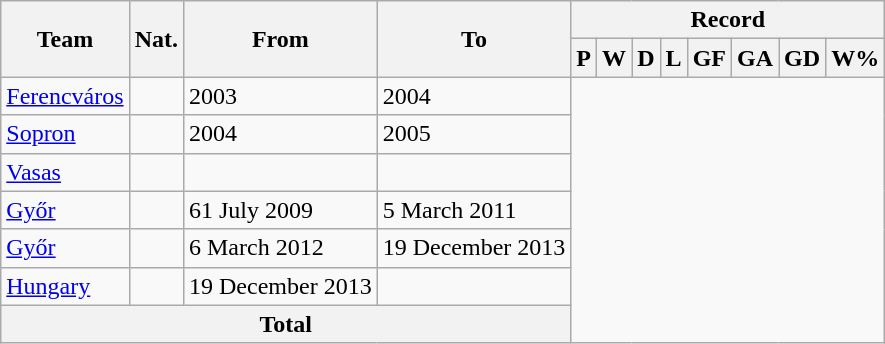<table class="wikitable" style="text-align: center">
<tr>
<th rowspan="2">Team</th>
<th rowspan="2">Nat.</th>
<th rowspan="2">From</th>
<th rowspan="2">To</th>
<th colspan="8">Record</th>
</tr>
<tr>
<th>P</th>
<th>W</th>
<th>D</th>
<th>L</th>
<th>GF</th>
<th>GA</th>
<th>GD</th>
<th>W%</th>
</tr>
<tr>
<td align=left><a href='#'>Ferencváros</a></td>
<td></td>
<td align=left>2003</td>
<td align=left>2004<br></td>
</tr>
<tr>
<td align=left><a href='#'>Sopron</a></td>
<td></td>
<td align=left>2004</td>
<td align=left>2005<br></td>
</tr>
<tr>
<td align=left><a href='#'>Vasas</a></td>
<td></td>
<td align=left></td>
<td align=left><br></td>
</tr>
<tr>
<td align=left><a href='#'>Győr</a></td>
<td></td>
<td align=left>61 July 2009</td>
<td align=left>5 March 2011<br></td>
</tr>
<tr>
<td align=left><a href='#'>Győr</a></td>
<td></td>
<td align=left>6 March 2012</td>
<td align=left>19 December 2013<br></td>
</tr>
<tr>
<td align=left><a href='#'>Hungary</a></td>
<td></td>
<td align=left>19 December 2013</td>
<td align=left><br></td>
</tr>
<tr>
<th colspan="4">Total<br></th>
</tr>
</table>
